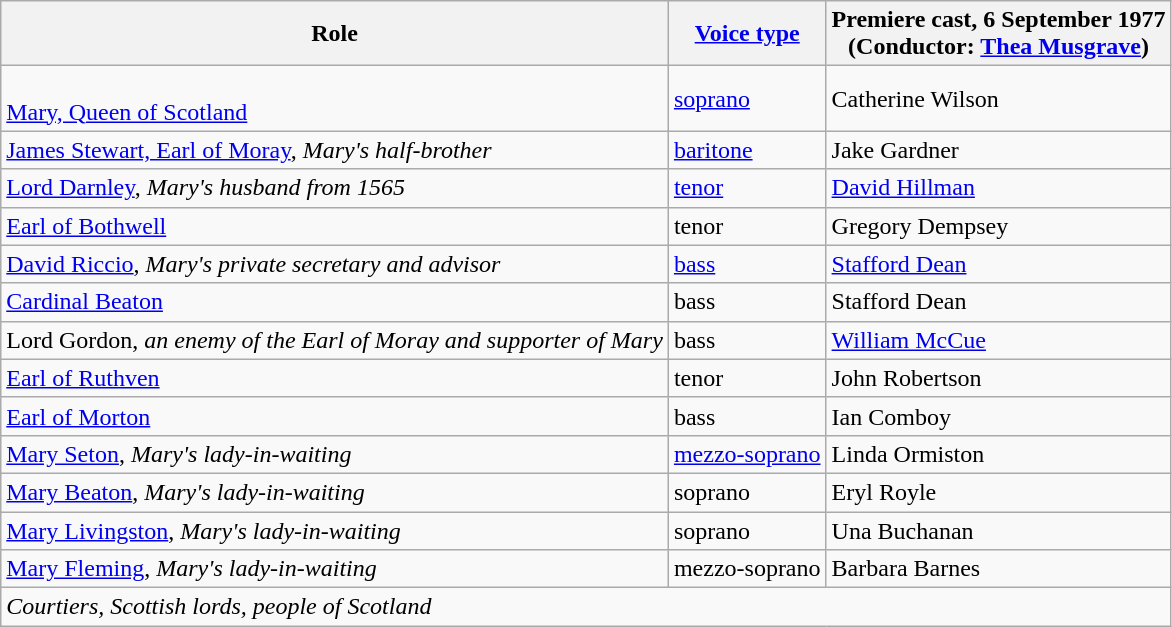<table class="wikitable">
<tr>
<th>Role</th>
<th><a href='#'>Voice type</a></th>
<th>Premiere cast, 6 September 1977<br>(Conductor: <a href='#'>Thea Musgrave</a>)</th>
</tr>
<tr>
<td><br><a href='#'>Mary, Queen of Scotland</a></td>
<td><a href='#'>soprano</a></td>
<td>Catherine Wilson</td>
</tr>
<tr>
<td><a href='#'>James Stewart, Earl of Moray</a>, <em>Mary's half-brother</em></td>
<td><a href='#'>baritone</a></td>
<td>Jake Gardner</td>
</tr>
<tr>
<td><a href='#'>Lord Darnley</a>, <em>Mary's husband from 1565</em></td>
<td><a href='#'>tenor</a></td>
<td><a href='#'>David Hillman</a></td>
</tr>
<tr>
<td><a href='#'>Earl of Bothwell</a></td>
<td>tenor</td>
<td>Gregory Dempsey</td>
</tr>
<tr>
<td><a href='#'>David Riccio</a>, <em>Mary's private secretary and advisor</em></td>
<td><a href='#'>bass</a></td>
<td><a href='#'>Stafford Dean</a></td>
</tr>
<tr>
<td><a href='#'>Cardinal Beaton</a></td>
<td>bass</td>
<td>Stafford Dean</td>
</tr>
<tr>
<td>Lord Gordon, <em>an enemy of the Earl of Moray and supporter of Mary</em></td>
<td>bass</td>
<td><a href='#'>William McCue</a></td>
</tr>
<tr>
<td><a href='#'>Earl of Ruthven</a></td>
<td>tenor</td>
<td>John Robertson</td>
</tr>
<tr>
<td><a href='#'>Earl of Morton</a></td>
<td>bass</td>
<td>Ian Comboy</td>
</tr>
<tr>
<td><a href='#'>Mary Seton</a>, <em>Mary's lady-in-waiting</em></td>
<td><a href='#'>mezzo-soprano</a></td>
<td>Linda Ormiston</td>
</tr>
<tr>
<td><a href='#'>Mary Beaton</a>, <em>Mary's lady-in-waiting</em></td>
<td>soprano</td>
<td>Eryl Royle</td>
</tr>
<tr>
<td><a href='#'>Mary Livingston</a>, <em>Mary's lady-in-waiting</em></td>
<td>soprano</td>
<td>Una Buchanan</td>
</tr>
<tr>
<td><a href='#'>Mary Fleming</a>, <em>Mary's lady-in-waiting</em></td>
<td>mezzo-soprano</td>
<td>Barbara Barnes</td>
</tr>
<tr>
<td colspan="3"><em>Courtiers, Scottish lords, people of Scotland</em></td>
</tr>
</table>
